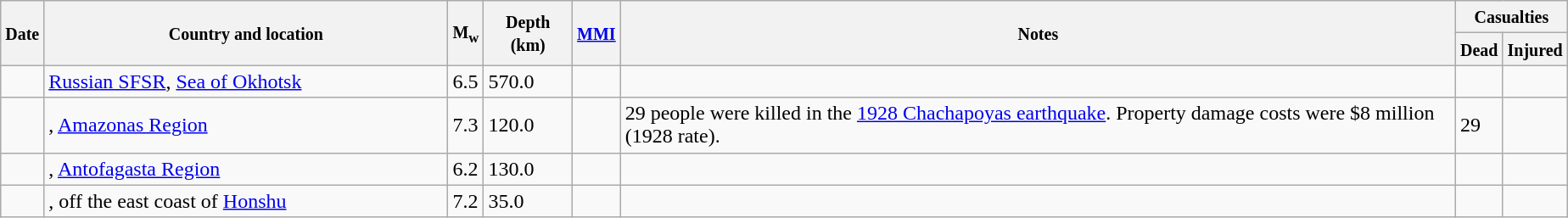<table class="wikitable sortable sort-under" style="border:1px black; margin-left:1em;">
<tr>
<th rowspan="2"><small>Date</small></th>
<th rowspan="2" style="width: 310px"><small>Country and location</small></th>
<th rowspan="2"><small>M<sub>w</sub></small></th>
<th rowspan="2"><small>Depth (km)</small></th>
<th rowspan="2"><small><a href='#'>MMI</a></small></th>
<th rowspan="2" class="unsortable"><small>Notes</small></th>
<th colspan="2"><small>Casualties</small></th>
</tr>
<tr>
<th><small>Dead</small></th>
<th><small>Injured</small></th>
</tr>
<tr>
<td></td>
<td> <a href='#'>Russian SFSR</a>, <a href='#'>Sea of Okhotsk</a></td>
<td>6.5</td>
<td>570.0</td>
<td></td>
<td></td>
<td></td>
<td></td>
</tr>
<tr>
<td></td>
<td>, <a href='#'>Amazonas Region</a></td>
<td>7.3</td>
<td>120.0</td>
<td></td>
<td>29 people were killed in the <a href='#'>1928 Chachapoyas earthquake</a>. Property damage costs were $8 million (1928 rate).</td>
<td>29</td>
<td></td>
</tr>
<tr>
<td></td>
<td>, <a href='#'>Antofagasta Region</a></td>
<td>6.2</td>
<td>130.0</td>
<td></td>
<td></td>
<td></td>
<td></td>
</tr>
<tr>
<td></td>
<td>, off the east coast of <a href='#'>Honshu</a></td>
<td>7.2</td>
<td>35.0</td>
<td></td>
<td></td>
<td></td>
<td></td>
</tr>
</table>
